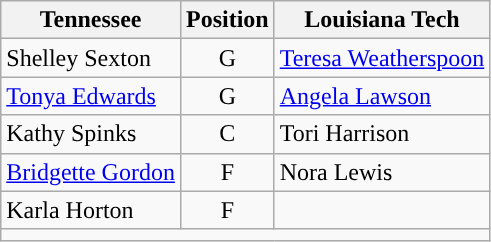<table class="wikitable">
<tr>
<th>Tennessee</th>
<th>Position</th>
<th>Louisiana Tech</th>
</tr>
<tr>
<td>Shelley Sexton</td>
<td style="text-align:center">G</td>
<td><a href='#'>Teresa Weatherspoon</a></td>
</tr>
<tr>
<td><a href='#'>Tonya Edwards</a></td>
<td style="text-align:center">G</td>
<td><a href='#'>Angela Lawson</a></td>
</tr>
<tr>
<td>Kathy Spinks</td>
<td style="text-align:center">C</td>
<td>Tori Harrison</td>
</tr>
<tr>
<td><a href='#'>Bridgette Gordon</a></td>
<td style="text-align:center">F</td>
<td>Nora Lewis</td>
</tr>
<tr>
<td>Karla Horton</td>
<td style="text-align:center">F</td>
<td></td>
</tr>
<tr>
<td style="text-align:center" colspan=3></td>
</tr>
</table>
